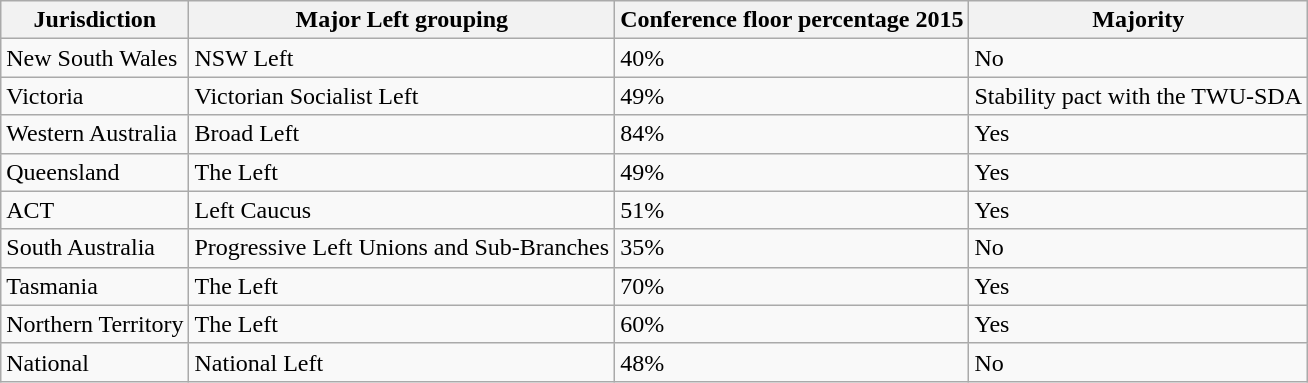<table class="wikitable">
<tr>
<th>Jurisdiction</th>
<th>Major Left grouping</th>
<th>Conference floor percentage 2015</th>
<th>Majority</th>
</tr>
<tr>
<td>New South Wales</td>
<td>NSW Left</td>
<td>40%</td>
<td>No</td>
</tr>
<tr>
<td>Victoria</td>
<td>Victorian Socialist Left</td>
<td>49%</td>
<td>Stability pact with the TWU-SDA</td>
</tr>
<tr>
<td>Western Australia</td>
<td>Broad Left</td>
<td>84%</td>
<td>Yes</td>
</tr>
<tr>
<td>Queensland</td>
<td>The Left</td>
<td>49%</td>
<td>Yes</td>
</tr>
<tr>
<td>ACT</td>
<td>Left Caucus</td>
<td>51%</td>
<td>Yes</td>
</tr>
<tr>
<td>South Australia</td>
<td>Progressive Left Unions and Sub-Branches</td>
<td>35%</td>
<td>No</td>
</tr>
<tr>
<td>Tasmania</td>
<td>The Left</td>
<td>70%</td>
<td>Yes</td>
</tr>
<tr>
<td>Northern Territory</td>
<td>The Left</td>
<td>60%</td>
<td>Yes</td>
</tr>
<tr>
<td>National</td>
<td>National Left</td>
<td>48%</td>
<td>No</td>
</tr>
</table>
